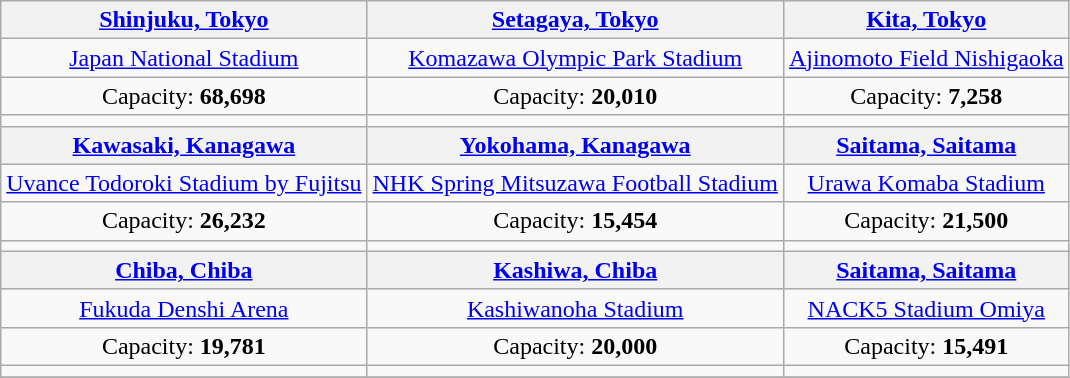<table class="wikitable" style="text-align:center">
<tr>
<th><a href='#'>Shinjuku, Tokyo</a></th>
<th><a href='#'>Setagaya, Tokyo</a></th>
<th><a href='#'>Kita, Tokyo</a></th>
</tr>
<tr>
<td><a href='#'>Japan National Stadium</a></td>
<td><a href='#'>Komazawa Olympic Park Stadium</a></td>
<td><a href='#'>Ajinomoto Field Nishigaoka</a></td>
</tr>
<tr>
<td>Capacity: <strong>68,698</strong></td>
<td>Capacity: <strong>20,010</strong></td>
<td>Capacity: <strong>7,258</strong></td>
</tr>
<tr>
<td></td>
<td></td>
<td></td>
</tr>
<tr>
<th><a href='#'>Kawasaki, Kanagawa</a></th>
<th><a href='#'>Yokohama, Kanagawa</a></th>
<th><a href='#'>Saitama, Saitama</a></th>
</tr>
<tr>
<td><a href='#'>Uvance Todoroki Stadium by Fujitsu</a></td>
<td><a href='#'>NHK Spring Mitsuzawa Football Stadium</a></td>
<td><a href='#'>Urawa Komaba Stadium</a></td>
</tr>
<tr>
<td>Capacity: <strong>26,232</strong></td>
<td>Capacity: <strong>15,454</strong></td>
<td>Capacity: <strong>21,500</strong></td>
</tr>
<tr>
<td></td>
<td></td>
<td></td>
</tr>
<tr>
<th><a href='#'>Chiba, Chiba</a></th>
<th><a href='#'>Kashiwa, Chiba</a></th>
<th><a href='#'>Saitama, Saitama</a></th>
</tr>
<tr>
<td><a href='#'>Fukuda Denshi Arena</a></td>
<td><a href='#'>Kashiwanoha Stadium</a></td>
<td><a href='#'>NACK5 Stadium Omiya</a></td>
</tr>
<tr>
<td>Capacity: <strong>19,781</strong></td>
<td>Capacity: <strong>20,000</strong></td>
<td>Capacity: <strong>15,491</strong></td>
</tr>
<tr>
<td></td>
<td></td>
<td></td>
</tr>
<tr>
</tr>
</table>
